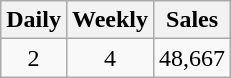<table class="wikitable">
<tr>
<th>Daily</th>
<th>Weekly</th>
<th>Sales</th>
</tr>
<tr>
<td align="center">2</td>
<td align="Center">4</td>
<td>48,667</td>
</tr>
</table>
